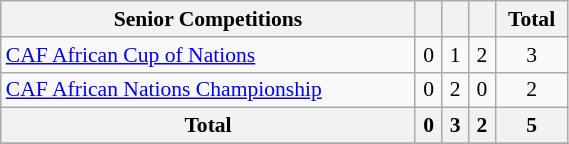<table class="wikitable" style="width:30%; font-size:90%; text-align:center">
<tr>
<th>Senior Competitions</th>
<th></th>
<th></th>
<th></th>
<th>Total</th>
</tr>
<tr>
<td align=left><a href='#'>CAF African Cup of Nations</a></td>
<td>0</td>
<td>1</td>
<td>2</td>
<td>3</td>
</tr>
<tr>
<td align=left><a href='#'>CAF African Nations Championship</a></td>
<td>0</td>
<td>2</td>
<td>0</td>
<td>2</td>
</tr>
<tr>
<th>Total</th>
<th>0</th>
<th>3</th>
<th>2</th>
<th>5</th>
</tr>
<tr>
</tr>
</table>
